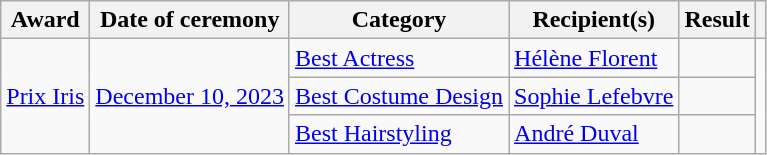<table class="wikitable plainrowheaders sortable">
<tr>
<th scope="col">Award</th>
<th scope="col">Date of ceremony</th>
<th scope="col">Category</th>
<th scope="col">Recipient(s)</th>
<th scope="col">Result</th>
<th scope="col" class="unsortable"></th>
</tr>
<tr>
<td rowspan=3><a href='#'>Prix Iris</a></td>
<td rowspan=3><a href='#'>December 10, 2023</a></td>
<td><a href='#'>Best Actress</a></td>
<td><a href='#'>Hélène Florent</a></td>
<td></td>
<td rowspan=3></td>
</tr>
<tr>
<td><a href='#'>Best Costume Design</a></td>
<td><a href='#'>Sophie Lefebvre</a></td>
<td></td>
</tr>
<tr>
<td><a href='#'>Best Hairstyling</a></td>
<td><a href='#'>André Duval</a></td>
<td></td>
</tr>
</table>
